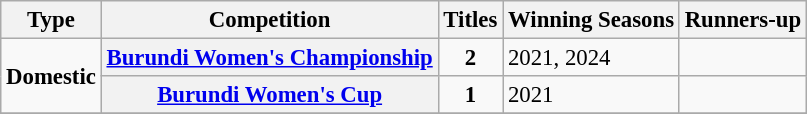<table class="wikitable plainrowheaders" style="font-size:95%; text-align:center;">
<tr>
<th style="width:5">Type</th>
<th style="width:5">Competition</th>
<th style="width:5">Titles</th>
<th style="width:5">Winning Seasons</th>
<th style="width:5">Runners-up</th>
</tr>
<tr>
<td rowspan="2"><strong>Domestic</strong></td>
<th scope=col><a href='#'>Burundi Women's Championship</a></th>
<td><strong>2</strong></td>
<td align="left">2021, 2024</td>
<td align="left"></td>
</tr>
<tr>
<th scope=col><a href='#'>Burundi Women's Cup</a></th>
<td><strong>1</strong></td>
<td align="left">2021</td>
<td align="left"></td>
</tr>
<tr>
</tr>
</table>
